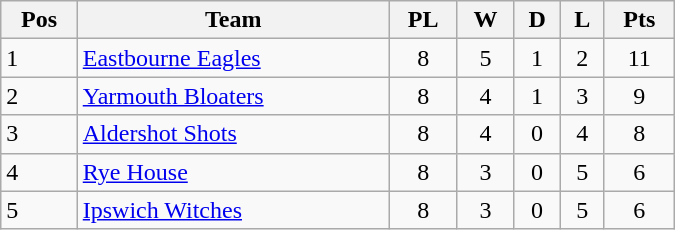<table class=wikitable width="450">
<tr>
<th>Pos</th>
<th>Team</th>
<th>PL</th>
<th>W</th>
<th>D</th>
<th>L</th>
<th>Pts</th>
</tr>
<tr>
<td>1</td>
<td><a href='#'>Eastbourne Eagles</a></td>
<td align="center">8</td>
<td align="center">5</td>
<td align="center">1</td>
<td align="center">2</td>
<td align="center">11</td>
</tr>
<tr>
<td>2</td>
<td><a href='#'>Yarmouth Bloaters</a></td>
<td align="center">8</td>
<td align="center">4</td>
<td align="center">1</td>
<td align="center">3</td>
<td align="center">9</td>
</tr>
<tr>
<td>3</td>
<td><a href='#'>Aldershot Shots</a></td>
<td align="center">8</td>
<td align="center">4</td>
<td align="center">0</td>
<td align="center">4</td>
<td align="center">8</td>
</tr>
<tr>
<td>4</td>
<td><a href='#'>Rye House</a></td>
<td align="center">8</td>
<td align="center">3</td>
<td align="center">0</td>
<td align="center">5</td>
<td align="center">6</td>
</tr>
<tr>
<td>5</td>
<td><a href='#'>Ipswich Witches</a></td>
<td align="center">8</td>
<td align="center">3</td>
<td align="center">0</td>
<td align="center">5</td>
<td align="center">6</td>
</tr>
</table>
